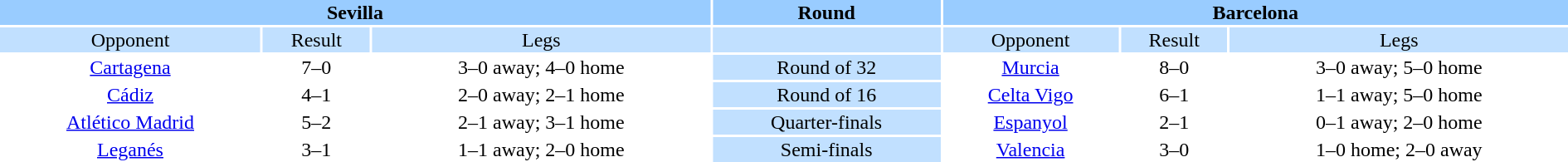<table style="width:100%; text-align:center;">
<tr style="vertical-align:top; background:#9cf;">
<th colspan=3 style="width:1*">Sevilla</th>
<th><strong>Round</strong></th>
<th colspan=3 style="width:1*">Barcelona</th>
</tr>
<tr style="vertical-align:top; background:#c1e0ff;">
<td>Opponent</td>
<td>Result</td>
<td>Legs</td>
<td style="background:#c1e0ff;"></td>
<td>Opponent</td>
<td>Result</td>
<td>Legs</td>
</tr>
<tr>
<td><a href='#'>Cartagena</a></td>
<td>7–0</td>
<td>3–0 away; 4–0 home</td>
<td style="background:#c1e0ff;">Round of 32</td>
<td><a href='#'>Murcia</a></td>
<td>8–0</td>
<td>3–0 away; 5–0 home</td>
</tr>
<tr>
<td><a href='#'>Cádiz</a></td>
<td>4–1</td>
<td>2–0 away; 2–1 home</td>
<td style="background:#c1e0ff;">Round of 16</td>
<td><a href='#'>Celta Vigo</a></td>
<td>6–1</td>
<td>1–1 away; 5–0 home</td>
</tr>
<tr>
<td><a href='#'>Atlético Madrid</a></td>
<td>5–2</td>
<td>2–1 away; 3–1 home</td>
<td style="background:#c1e0ff;">Quarter-finals</td>
<td><a href='#'>Espanyol</a></td>
<td>2–1</td>
<td>0–1 away; 2–0 home</td>
</tr>
<tr>
<td><a href='#'>Leganés</a></td>
<td>3–1</td>
<td>1–1 away; 2–0 home</td>
<td style="background:#c1e0ff;">Semi-finals</td>
<td><a href='#'>Valencia</a></td>
<td>3–0</td>
<td>1–0 home; 2–0 away</td>
</tr>
</table>
